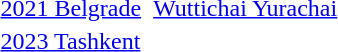<table>
<tr>
<td rowspan=2><a href='#'>2021 Belgrade</a></td>
<td rowspan=2></td>
<td rowspan=2><a href='#'>Wuttichai Yurachai</a> </td>
<td></td>
</tr>
<tr>
<td></td>
</tr>
<tr>
<td rowspan=2><a href='#'>2023 Tashkent</a></td>
<td rowspan=2></td>
<td rowspan=2></td>
<td></td>
</tr>
<tr>
<td></td>
</tr>
</table>
